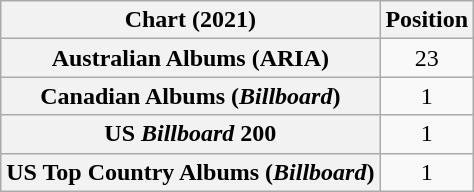<table class="wikitable sortable plainrowheaders" style="text-align:center">
<tr>
<th>Chart (2021)</th>
<th>Position</th>
</tr>
<tr>
<th scope="row">Australian Albums (ARIA)</th>
<td>23</td>
</tr>
<tr>
<th scope="row">Canadian Albums (<em>Billboard</em>)</th>
<td>1</td>
</tr>
<tr>
<th scope="row">US <em>Billboard</em> 200</th>
<td>1</td>
</tr>
<tr>
<th scope="row">US Top Country Albums (<em>Billboard</em>)</th>
<td>1</td>
</tr>
</table>
